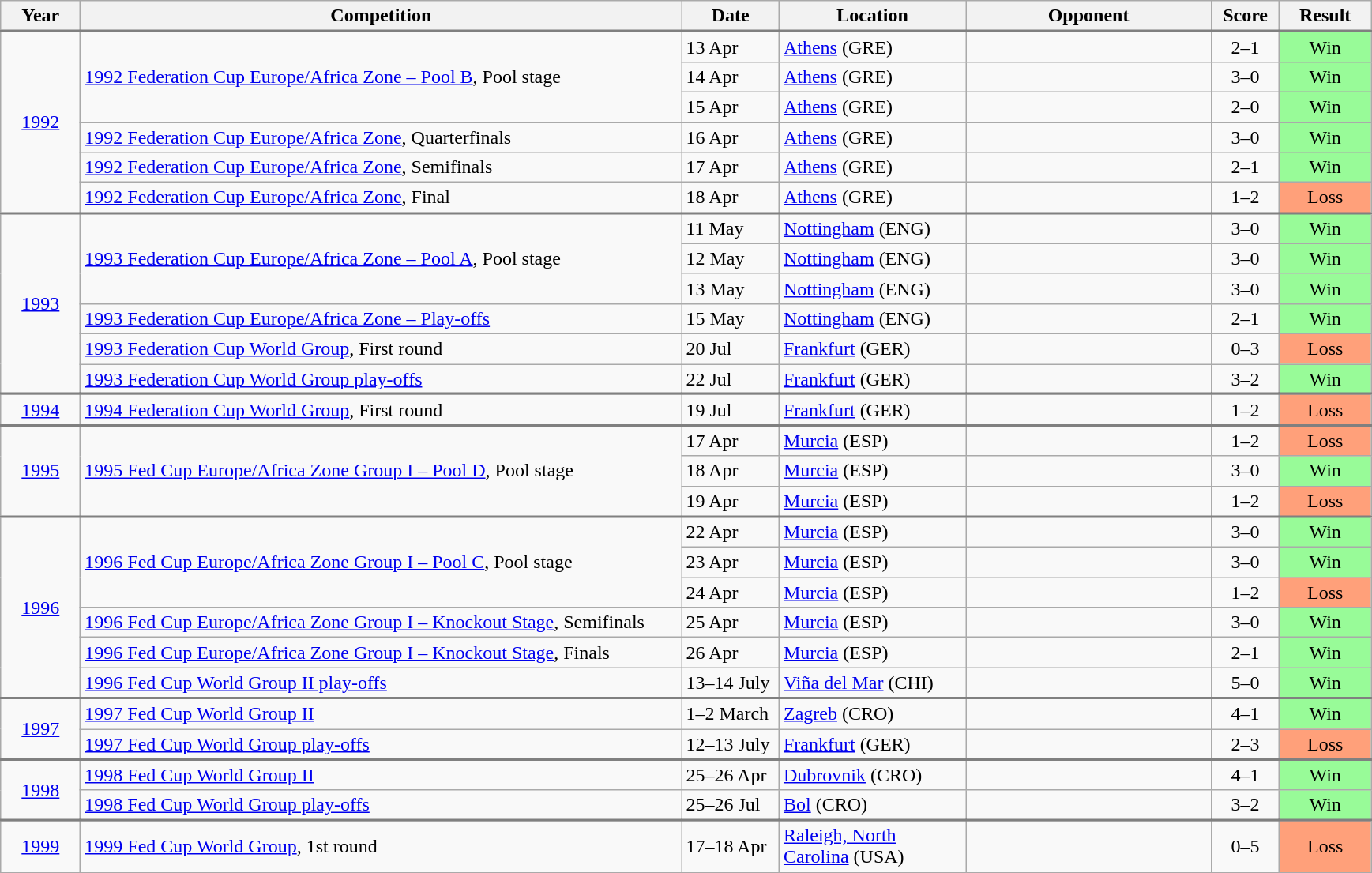<table class="wikitable collapsible collapsed">
<tr>
<th width="60">Year</th>
<th width="500">Competition</th>
<th width="75">Date</th>
<th width="150">Location</th>
<th width="200">Opponent</th>
<th width="50">Score</th>
<th width="70">Result</th>
</tr>
<tr style="border-top:2px solid gray;">
<td align="center" rowspan="6"><a href='#'>1992</a></td>
<td align="left" rowspan="3"><a href='#'>1992 Federation Cup Europe/Africa Zone – Pool B</a>, Pool stage</td>
<td>13 Apr</td>
<td><a href='#'>Athens</a> (GRE)</td>
<td></td>
<td align="center">2–1</td>
<td align="center" bgcolor="#98FB98">Win</td>
</tr>
<tr>
<td>14 Apr</td>
<td><a href='#'>Athens</a> (GRE)</td>
<td></td>
<td align="center">3–0</td>
<td align="center" bgcolor="#98FB98">Win</td>
</tr>
<tr>
<td>15 Apr</td>
<td><a href='#'>Athens</a> (GRE)</td>
<td></td>
<td align="center">2–0</td>
<td align="center" bgcolor="#98FB98">Win</td>
</tr>
<tr>
<td><a href='#'>1992 Federation Cup Europe/Africa Zone</a>, Quarterfinals</td>
<td>16 Apr</td>
<td><a href='#'>Athens</a> (GRE)</td>
<td></td>
<td align="center">3–0</td>
<td align="center" bgcolor="#98FB98">Win</td>
</tr>
<tr>
<td><a href='#'>1992 Federation Cup Europe/Africa Zone</a>, Semifinals</td>
<td>17 Apr</td>
<td><a href='#'>Athens</a> (GRE)</td>
<td></td>
<td align="center">2–1</td>
<td align="center" bgcolor="#98FB98">Win</td>
</tr>
<tr>
<td><a href='#'>1992 Federation Cup Europe/Africa Zone</a>, Final</td>
<td>18 Apr</td>
<td><a href='#'>Athens</a> (GRE)</td>
<td></td>
<td align="center">1–2</td>
<td align="center" bgcolor="#FFA07A">Loss</td>
</tr>
<tr style="border-top:2px solid gray;">
<td align="center" rowspan="6"><a href='#'>1993</a></td>
<td align="left" rowspan="3"><a href='#'>1993 Federation Cup Europe/Africa Zone – Pool A</a>, Pool stage</td>
<td>11 May</td>
<td><a href='#'>Nottingham</a> (ENG)</td>
<td></td>
<td align="center">3–0</td>
<td align="center" bgcolor="#98FB98">Win</td>
</tr>
<tr>
<td>12 May</td>
<td><a href='#'>Nottingham</a> (ENG)</td>
<td></td>
<td align="center">3–0</td>
<td align="center" bgcolor="#98FB98">Win</td>
</tr>
<tr>
<td>13 May</td>
<td><a href='#'>Nottingham</a> (ENG)</td>
<td></td>
<td align="center">3–0</td>
<td align="center" bgcolor="#98FB98">Win</td>
</tr>
<tr>
<td><a href='#'>1993 Federation Cup Europe/Africa Zone – Play-offs</a></td>
<td>15 May</td>
<td><a href='#'>Nottingham</a> (ENG)</td>
<td></td>
<td align="center">2–1</td>
<td align="center" bgcolor="#98FB98">Win</td>
</tr>
<tr>
<td><a href='#'>1993 Federation Cup World Group</a>, First round</td>
<td>20 Jul</td>
<td><a href='#'>Frankfurt</a> (GER)</td>
<td></td>
<td align="center">0–3</td>
<td align="center" bgcolor="#FFA07A">Loss</td>
</tr>
<tr>
<td><a href='#'>1993 Federation Cup World Group play-offs</a></td>
<td>22 Jul</td>
<td><a href='#'>Frankfurt</a> (GER)</td>
<td></td>
<td align="center">3–2</td>
<td align="center" bgcolor="#98FB98">Win</td>
</tr>
<tr>
</tr>
<tr style="border-top:2px solid gray;">
<td align="center" rowspan="1"><a href='#'>1994</a></td>
<td><a href='#'>1994 Federation Cup World Group</a>, First round</td>
<td>19 Jul</td>
<td><a href='#'>Frankfurt</a> (GER)</td>
<td></td>
<td align="center">1–2</td>
<td align="center" bgcolor="#FFA07A">Loss</td>
</tr>
<tr style="border-top:2px solid gray;">
<td align="center" rowspan="3"><a href='#'>1995</a></td>
<td align="left" rowspan="3"><a href='#'>1995 Fed Cup Europe/Africa Zone Group I – Pool D</a>, Pool stage</td>
<td>17 Apr</td>
<td><a href='#'>Murcia</a> (ESP)</td>
<td></td>
<td align="center">1–2</td>
<td align="center" bgcolor="#FFA07A">Loss</td>
</tr>
<tr>
<td>18 Apr</td>
<td><a href='#'>Murcia</a> (ESP)</td>
<td></td>
<td align="center">3–0</td>
<td align="center" bgcolor="#98FB98">Win</td>
</tr>
<tr>
<td>19 Apr</td>
<td><a href='#'>Murcia</a> (ESP)</td>
<td></td>
<td align="center">1–2</td>
<td align="center" bgcolor="#FFA07A">Loss</td>
</tr>
<tr style="border-top:2px solid gray;">
<td align="center" rowspan="6"><a href='#'>1996</a></td>
<td align="left" rowspan="3"><a href='#'>1996 Fed Cup Europe/Africa Zone Group I – Pool C</a>, Pool stage</td>
<td>22 Apr</td>
<td><a href='#'>Murcia</a> (ESP)</td>
<td></td>
<td align="center">3–0</td>
<td align="center" bgcolor="#98FB98">Win</td>
</tr>
<tr>
<td>23 Apr</td>
<td><a href='#'>Murcia</a> (ESP)</td>
<td></td>
<td align="center">3–0</td>
<td align="center" bgcolor="#98FB98">Win</td>
</tr>
<tr>
<td>24 Apr</td>
<td><a href='#'>Murcia</a> (ESP)</td>
<td></td>
<td align="center">1–2</td>
<td align="center" bgcolor="#FFA07A">Loss</td>
</tr>
<tr>
<td><a href='#'>1996 Fed Cup Europe/Africa Zone Group I – Knockout Stage</a>, Semifinals</td>
<td>25 Apr</td>
<td><a href='#'>Murcia</a> (ESP)</td>
<td></td>
<td align="center">3–0</td>
<td align="center" bgcolor="#98FB98">Win</td>
</tr>
<tr>
<td><a href='#'>1996 Fed Cup Europe/Africa Zone Group I – Knockout Stage</a>, Finals</td>
<td>26 Apr</td>
<td><a href='#'>Murcia</a> (ESP)</td>
<td></td>
<td align="center">2–1</td>
<td align="center" bgcolor="#98FB98">Win</td>
</tr>
<tr>
<td><a href='#'>1996 Fed Cup World Group II play-offs</a></td>
<td>13–14 July</td>
<td><a href='#'>Viña del Mar</a> (CHI)</td>
<td></td>
<td align="center">5–0</td>
<td align="center" bgcolor="#98FB98">Win</td>
</tr>
<tr style="border-top:2px solid gray;">
<td align="center" rowspan="2"><a href='#'>1997</a></td>
<td><a href='#'>1997 Fed Cup World Group II</a></td>
<td>1–2 March</td>
<td><a href='#'>Zagreb</a> (CRO)</td>
<td></td>
<td align="center">4–1</td>
<td align="center" bgcolor="#98FB98">Win</td>
</tr>
<tr>
<td><a href='#'>1997 Fed Cup World Group play-offs</a></td>
<td>12–13 July</td>
<td><a href='#'>Frankfurt</a> (GER)</td>
<td></td>
<td align="center">2–3</td>
<td align="center" bgcolor="#FFA07A">Loss</td>
</tr>
<tr style="border-top:2px solid gray;">
<td align="center" rowspan="2"><a href='#'>1998</a></td>
<td><a href='#'>1998 Fed Cup World Group II</a></td>
<td>25–26 Apr</td>
<td><a href='#'>Dubrovnik</a> (CRO)</td>
<td></td>
<td align="center">4–1</td>
<td align="center" bgcolor="#98FB98">Win</td>
</tr>
<tr>
<td><a href='#'>1998 Fed Cup World Group play-offs</a></td>
<td>25–26 Jul</td>
<td><a href='#'>Bol</a> (CRO)</td>
<td></td>
<td align="center">3–2</td>
<td align="center" bgcolor="#98FB98">Win</td>
</tr>
<tr>
</tr>
<tr style="border-top:2px solid gray;">
<td align="center" rowspan="1"><a href='#'>1999</a></td>
<td><a href='#'>1999 Fed Cup World Group</a>, 1st round</td>
<td>17–18 Apr</td>
<td><a href='#'>Raleigh, North Carolina</a> (USA)</td>
<td></td>
<td align="center">0–5</td>
<td align="center" bgcolor="#FFA07A">Loss</td>
</tr>
</table>
